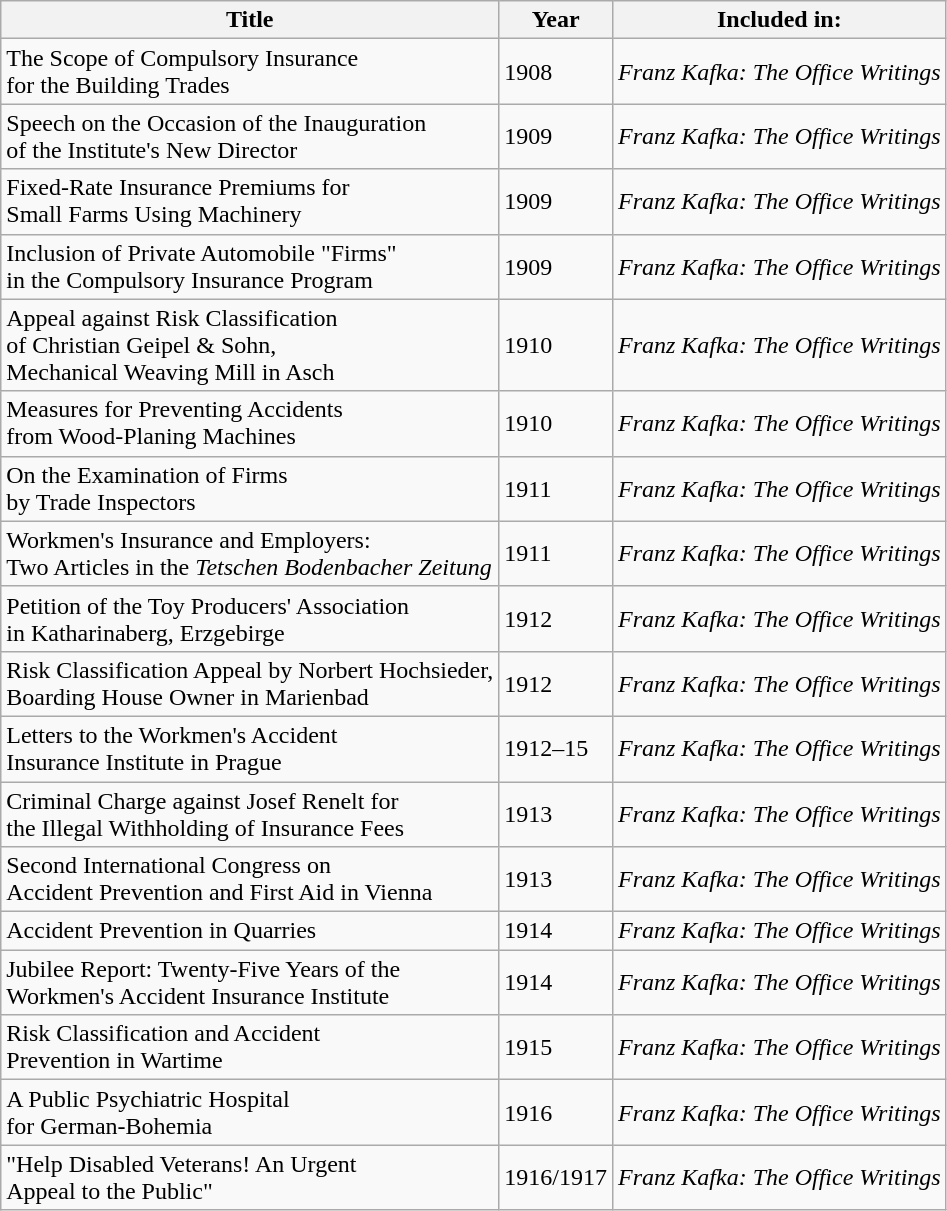<table class="wikitable">
<tr>
<th>Title</th>
<th>Year</th>
<th>Included in:</th>
</tr>
<tr>
<td>The Scope of Compulsory Insurance<br>for the Building Trades</td>
<td>1908</td>
<td><em>Franz Kafka: The Office Writings</em></td>
</tr>
<tr>
<td>Speech on the Occasion of the Inauguration<br>of the Institute's New Director</td>
<td>1909</td>
<td><em>Franz Kafka: The Office Writings</em></td>
</tr>
<tr>
<td>Fixed-Rate Insurance Premiums for<br>Small Farms Using Machinery</td>
<td>1909</td>
<td><em>Franz Kafka: The Office Writings</em></td>
</tr>
<tr>
<td>Inclusion of Private Automobile "Firms"<br>in the Compulsory Insurance Program</td>
<td>1909</td>
<td><em>Franz Kafka: The Office Writings</em></td>
</tr>
<tr>
<td>Appeal against Risk Classification<br>of Christian Geipel & Sohn,<br>Mechanical Weaving Mill in Asch</td>
<td>1910</td>
<td><em>Franz Kafka: The Office Writings</em></td>
</tr>
<tr>
<td>Measures for Preventing Accidents<br>from Wood-Planing Machines</td>
<td>1910</td>
<td><em>Franz Kafka: The Office Writings</em></td>
</tr>
<tr>
<td>On the Examination of Firms<br>by Trade Inspectors</td>
<td>1911</td>
<td><em>Franz Kafka: The Office Writings</em></td>
</tr>
<tr>
<td>Workmen's Insurance and Employers:<br>Two Articles in the <em>Tetschen Bodenbacher Zeitung</em></td>
<td>1911</td>
<td><em>Franz Kafka: The Office Writings</em></td>
</tr>
<tr>
<td>Petition of the Toy Producers' Association<br>in Katharinaberg, Erzgebirge</td>
<td>1912</td>
<td><em>Franz Kafka: The Office Writings</em></td>
</tr>
<tr>
<td>Risk Classification Appeal by Norbert Hochsieder,<br>Boarding House Owner in Marienbad</td>
<td>1912</td>
<td><em>Franz Kafka: The Office Writings</em></td>
</tr>
<tr>
<td>Letters to the Workmen's Accident<br>Insurance Institute in Prague</td>
<td>1912–15</td>
<td><em>Franz Kafka: The Office Writings</em></td>
</tr>
<tr>
<td>Criminal Charge against Josef Renelt for<br>the Illegal Withholding of Insurance Fees</td>
<td>1913</td>
<td><em>Franz Kafka: The Office Writings</em></td>
</tr>
<tr>
<td>Second International Congress on<br>Accident Prevention and First Aid in Vienna</td>
<td>1913</td>
<td><em>Franz Kafka: The Office Writings</em></td>
</tr>
<tr>
<td>Accident Prevention in Quarries</td>
<td>1914</td>
<td><em>Franz Kafka: The Office Writings</em></td>
</tr>
<tr>
<td>Jubilee Report: Twenty-Five Years of the<br>Workmen's Accident Insurance Institute</td>
<td>1914</td>
<td><em>Franz Kafka: The Office Writings</em></td>
</tr>
<tr>
<td>Risk Classification and Accident<br>Prevention in Wartime</td>
<td>1915</td>
<td><em>Franz Kafka: The Office Writings</em></td>
</tr>
<tr>
<td>A Public Psychiatric Hospital<br>for German-Bohemia</td>
<td>1916</td>
<td><em>Franz Kafka: The Office Writings</em></td>
</tr>
<tr>
<td>"Help Disabled Veterans! An Urgent<br>Appeal to the Public"</td>
<td>1916/1917</td>
<td><em>Franz Kafka: The Office Writings</em></td>
</tr>
</table>
